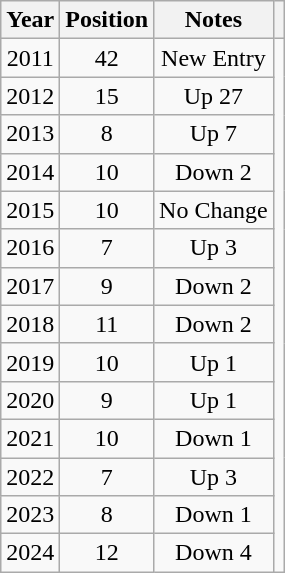<table class="wikitable plainrowheaders" style="text-align:center;">
<tr>
<th>Year</th>
<th>Position</th>
<th>Notes</th>
<th></th>
</tr>
<tr>
<td>2011</td>
<td>42</td>
<td>New Entry</td>
<td rowspan="14"></td>
</tr>
<tr>
<td>2012</td>
<td>15</td>
<td>Up 27</td>
</tr>
<tr>
<td>2013</td>
<td>8</td>
<td>Up 7</td>
</tr>
<tr>
<td>2014</td>
<td>10</td>
<td>Down 2</td>
</tr>
<tr>
<td>2015</td>
<td>10</td>
<td>No Change</td>
</tr>
<tr>
<td>2016</td>
<td>7</td>
<td>Up 3</td>
</tr>
<tr>
<td>2017</td>
<td>9</td>
<td>Down 2</td>
</tr>
<tr>
<td>2018</td>
<td>11</td>
<td>Down 2</td>
</tr>
<tr>
<td>2019</td>
<td>10</td>
<td>Up 1</td>
</tr>
<tr>
<td>2020</td>
<td>9</td>
<td>Up 1</td>
</tr>
<tr>
<td>2021</td>
<td>10</td>
<td>Down 1</td>
</tr>
<tr>
<td>2022</td>
<td>7</td>
<td>Up 3</td>
</tr>
<tr>
<td>2023</td>
<td>8</td>
<td>Down 1</td>
</tr>
<tr>
<td>2024</td>
<td>12</td>
<td>Down 4</td>
</tr>
</table>
